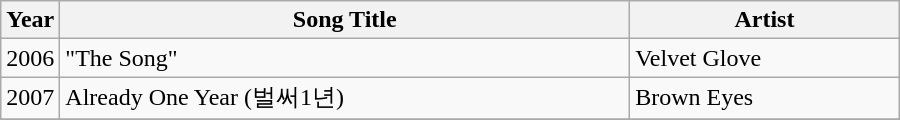<table class="wikitable" style="width:600px">
<tr>
<th width=10>Year</th>
<th>Song Title</th>
<th>Artist</th>
</tr>
<tr>
<td>2006</td>
<td>"The Song" </td>
<td>Velvet Glove</td>
</tr>
<tr>
<td>2007</td>
<td>Already One Year (벌써1년)</td>
<td>Brown Eyes</td>
</tr>
<tr>
</tr>
</table>
